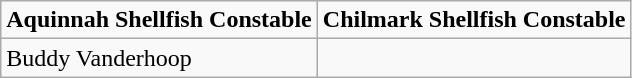<table class="wikitable">
<tr>
<td><strong>Aquinnah Shellfish Constable</strong></td>
<td><strong>Chilmark Shellfish Constable</strong></td>
</tr>
<tr>
<td>Buddy Vanderhoop</td>
<td></td>
</tr>
</table>
